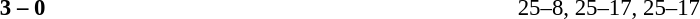<table width=100% cellspacing=1>
<tr>
<th width=20%></th>
<th width=12%></th>
<th width=20%></th>
<th width=33%></th>
<td></td>
</tr>
<tr style=font-size:95%>
<td align=right><strong></strong></td>
<td align=center><strong>3 – 0</strong></td>
<td></td>
<td>25–8, 25–17, 25–17</td>
</tr>
</table>
